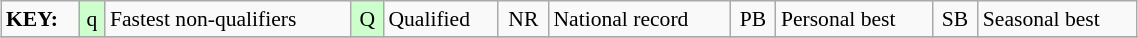<table class="wikitable" style="margin:0.5em auto; font-size:90%;position:relative;" width=60%>
<tr>
<td><strong>KEY:</strong></td>
<td bgcolor=ccffcc align=center>q</td>
<td>Fastest non-qualifiers</td>
<td bgcolor=ccffcc align=center>Q</td>
<td>Qualified</td>
<td align=center>NR</td>
<td>National record</td>
<td align=center>PB</td>
<td>Personal best</td>
<td align=center>SB</td>
<td>Seasonal best</td>
</tr>
<tr>
</tr>
</table>
